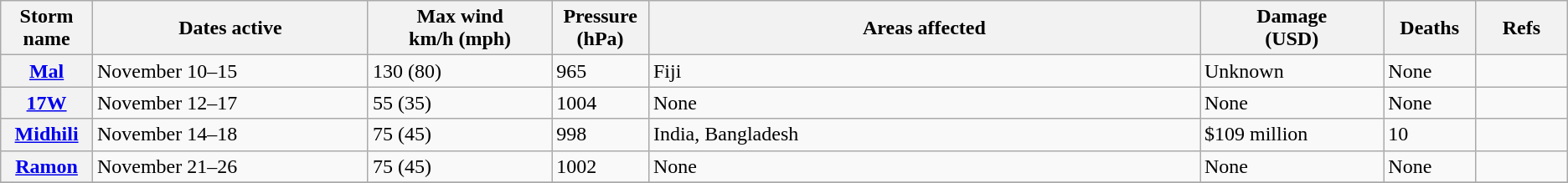<table class="wikitable sortable">
<tr>
<th width="5%">Storm name</th>
<th width="15%">Dates active</th>
<th width="10%">Max wind<br>km/h (mph)</th>
<th width="5%">Pressure<br>(hPa)</th>
<th width="30%">Areas affected</th>
<th width="10%">Damage<br>(USD)</th>
<th width="5%">Deaths</th>
<th width="5%">Refs</th>
</tr>
<tr>
<th><a href='#'>Mal</a></th>
<td>November 10–15</td>
<td>130 (80)</td>
<td>965</td>
<td>Fiji</td>
<td>Unknown</td>
<td>None</td>
<td></td>
</tr>
<tr>
<th><a href='#'>17W</a></th>
<td>November 12–17</td>
<td>55 (35)</td>
<td>1004</td>
<td>None</td>
<td>None</td>
<td>None</td>
<td></td>
</tr>
<tr>
<th><a href='#'>Midhili</a></th>
<td>November 14–18</td>
<td>75 (45)</td>
<td>998</td>
<td>India, Bangladesh</td>
<td>$109 million</td>
<td>10</td>
<td></td>
</tr>
<tr>
<th><a href='#'>Ramon</a></th>
<td>November 21–26</td>
<td>75 (45)</td>
<td>1002</td>
<td>None</td>
<td>None</td>
<td>None</td>
<td></td>
</tr>
<tr>
</tr>
</table>
